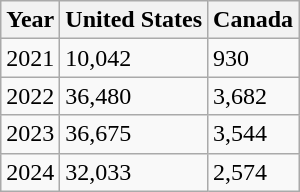<table class="wikitable">
<tr>
<th>Year</th>
<th>United States</th>
<th>Canada</th>
</tr>
<tr>
<td>2021</td>
<td>10,042</td>
<td>930</td>
</tr>
<tr>
<td>2022</td>
<td>36,480</td>
<td>3,682</td>
</tr>
<tr>
<td>2023</td>
<td>36,675</td>
<td>3,544</td>
</tr>
<tr>
<td>2024</td>
<td>32,033</td>
<td>2,574</td>
</tr>
</table>
